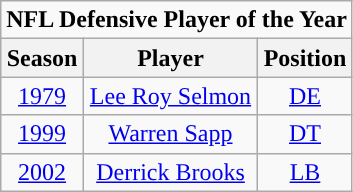<table class="wikitable" style="text-align:center">
<tr>
<td colspan="3"><strong>NFL Defensive Player of the Year</strong></td>
</tr>
<tr>
<th>Season</th>
<th>Player</th>
<th>Position</th>
</tr>
<tr>
<td><a href='#'>1979</a></td>
<td><a href='#'>Lee Roy Selmon</a></td>
<td><a href='#'>DE</a></td>
</tr>
<tr>
<td><a href='#'>1999</a></td>
<td><a href='#'>Warren Sapp</a></td>
<td><a href='#'>DT</a></td>
</tr>
<tr>
<td><a href='#'>2002</a></td>
<td><a href='#'>Derrick Brooks</a></td>
<td><a href='#'>LB</a></td>
</tr>
</table>
